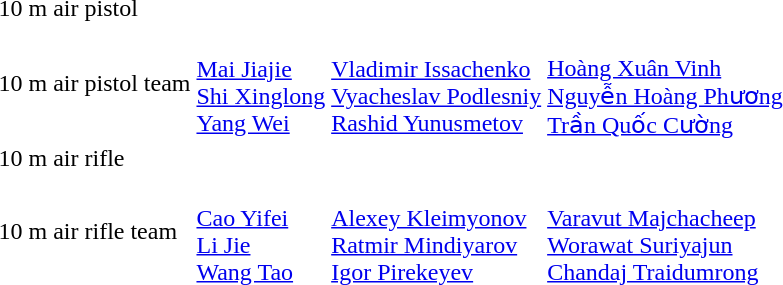<table>
<tr>
<td>10 m air pistol</td>
<td></td>
<td></td>
<td></td>
</tr>
<tr>
<td>10 m air pistol team</td>
<td><br><a href='#'>Mai Jiajie</a><br><a href='#'>Shi Xinglong</a><br><a href='#'>Yang Wei</a></td>
<td><br><a href='#'>Vladimir Issachenko</a><br><a href='#'>Vyacheslav Podlesniy</a><br><a href='#'>Rashid Yunusmetov</a></td>
<td><br><a href='#'>Hoàng Xuân Vinh</a><br><a href='#'>Nguyễn Hoàng Phương</a><br><a href='#'>Trần Quốc Cường</a></td>
</tr>
<tr>
<td>10 m air rifle</td>
<td></td>
<td></td>
<td></td>
</tr>
<tr>
<td>10 m air rifle team</td>
<td><br><a href='#'>Cao Yifei</a><br><a href='#'>Li Jie</a><br><a href='#'>Wang Tao</a></td>
<td><br><a href='#'>Alexey Kleimyonov</a><br><a href='#'>Ratmir Mindiyarov</a><br><a href='#'>Igor Pirekeyev</a></td>
<td><br><a href='#'>Varavut Majchacheep</a><br><a href='#'>Worawat Suriyajun</a><br><a href='#'>Chandaj Traidumrong</a></td>
</tr>
</table>
